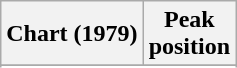<table class="wikitable sortable plainrowheaders">
<tr>
<th>Chart (1979)</th>
<th>Peak<br>position</th>
</tr>
<tr>
</tr>
<tr>
</tr>
</table>
